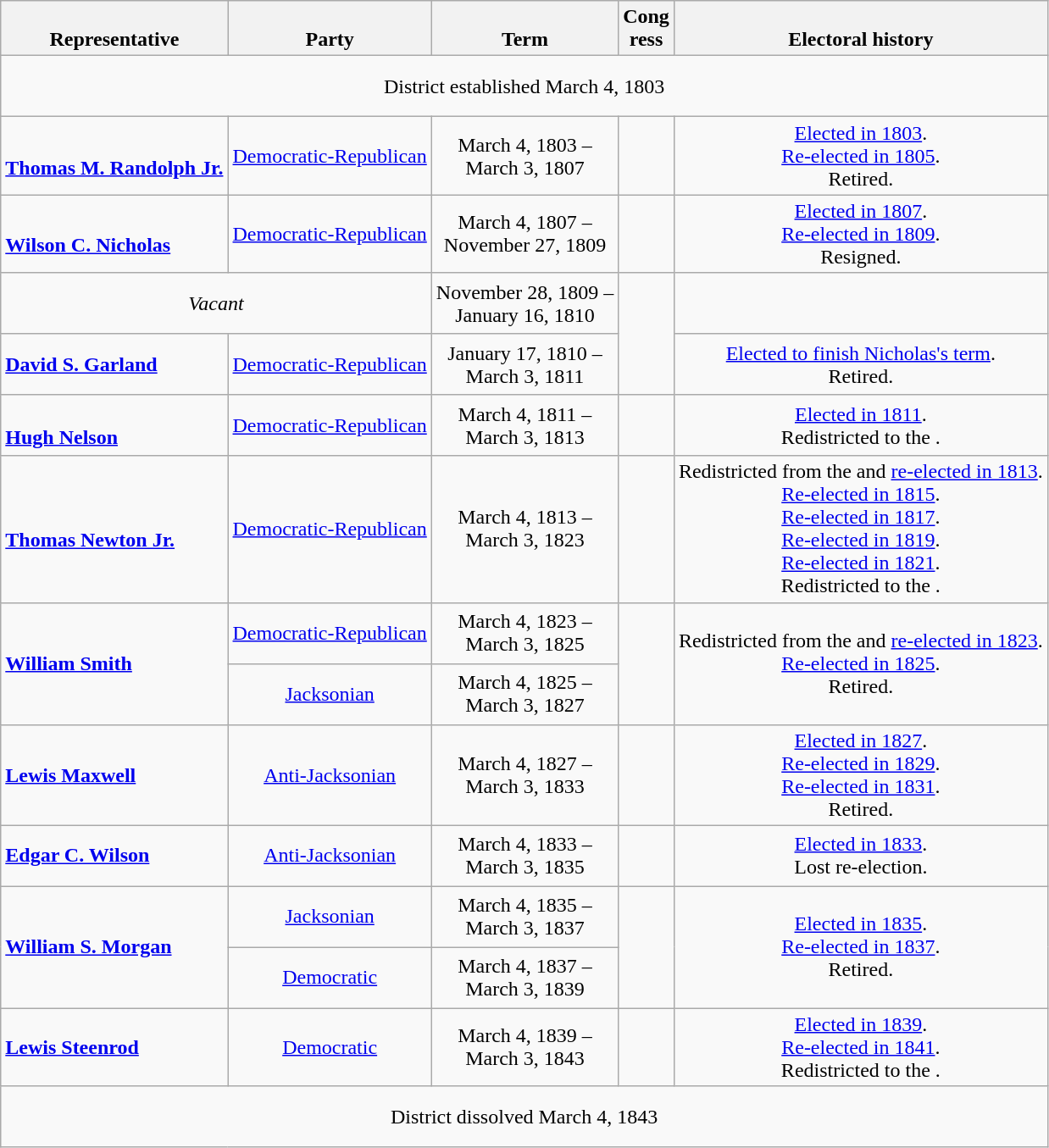<table class=wikitable style="text-align:center">
<tr valign=bottom>
<th>Representative</th>
<th>Party</th>
<th>Term</th>
<th>Cong<br>ress</th>
<th>Electoral history</th>
</tr>
<tr style="height:3em">
<td colspan=5>District established March 4, 1803</td>
</tr>
<tr style="height:3em">
<td align=left><br><strong><a href='#'>Thomas M. Randolph Jr.</a></strong><br></td>
<td><a href='#'>Democratic-Republican</a></td>
<td nowrap>March 4, 1803 –<br>March 3, 1807</td>
<td></td>
<td><a href='#'>Elected in 1803</a>.<br><a href='#'>Re-elected in 1805</a>.<br>Retired.</td>
</tr>
<tr style="height:3em">
<td align=left><br><strong><a href='#'>Wilson C. Nicholas</a></strong><br></td>
<td><a href='#'>Democratic-Republican</a></td>
<td nowrap>March 4, 1807 –<br>November 27, 1809</td>
<td></td>
<td><a href='#'>Elected in 1807</a>.<br><a href='#'>Re-elected in 1809</a>.<br>Resigned.</td>
</tr>
<tr style="height:3em">
<td colspan=2><em>Vacant</em></td>
<td nowrap>November 28, 1809 –<br>January 16, 1810</td>
<td rowspan=2></td>
<td></td>
</tr>
<tr style="height:3em">
<td align=left><strong><a href='#'>David S. Garland</a></strong><br></td>
<td><a href='#'>Democratic-Republican</a></td>
<td nowrap>January 17, 1810 –<br>March 3, 1811</td>
<td><a href='#'>Elected to finish Nicholas's term</a>.<br>Retired.</td>
</tr>
<tr style="height:3em">
<td align=left><br><strong><a href='#'>Hugh Nelson</a></strong><br></td>
<td><a href='#'>Democratic-Republican</a></td>
<td nowrap>March 4, 1811 –<br>March 3, 1813</td>
<td></td>
<td><a href='#'>Elected in 1811</a>.<br>Redistricted to the .</td>
</tr>
<tr style="height:3em">
<td align=left><br><strong><a href='#'>Thomas Newton Jr.</a></strong><br></td>
<td><a href='#'>Democratic-Republican</a></td>
<td nowrap>March 4, 1813 –<br>March 3, 1823</td>
<td></td>
<td>Redistricted from the  and <a href='#'>re-elected in 1813</a>.<br><a href='#'>Re-elected in 1815</a>.<br><a href='#'>Re-elected in 1817</a>.<br><a href='#'>Re-elected in 1819</a>.<br><a href='#'>Re-elected in 1821</a>.<br>Redistricted to the .</td>
</tr>
<tr style="height:3em">
<td rowspan=2 align=left><strong><a href='#'>William Smith</a></strong><br></td>
<td><a href='#'>Democratic-Republican</a></td>
<td nowrap>March 4, 1823 –<br>March 3, 1825</td>
<td rowspan=2></td>
<td rowspan=2>Redistricted from the  and <a href='#'>re-elected in 1823</a>.<br><a href='#'>Re-elected in 1825</a>.<br>Retired.</td>
</tr>
<tr style="height:3em">
<td><a href='#'>Jacksonian</a></td>
<td nowrap>March 4, 1825 –<br>March 3, 1827</td>
</tr>
<tr style="height:3em">
<td align=left><strong><a href='#'>Lewis Maxwell</a></strong><br></td>
<td><a href='#'>Anti-Jacksonian</a></td>
<td nowrap>March 4, 1827 –<br>March 3, 1833</td>
<td></td>
<td><a href='#'>Elected in 1827</a>.<br><a href='#'>Re-elected in 1829</a>.<br><a href='#'>Re-elected in 1831</a>.<br>Retired.</td>
</tr>
<tr style="height:3em">
<td align=left><strong><a href='#'>Edgar C. Wilson</a></strong><br></td>
<td><a href='#'>Anti-Jacksonian</a></td>
<td nowrap>March 4, 1833 –<br>March 3, 1835</td>
<td></td>
<td><a href='#'>Elected in 1833</a>.<br>Lost re-election.</td>
</tr>
<tr style="height:3em">
<td rowspan=2 align=left><strong><a href='#'>William S. Morgan</a></strong><br></td>
<td><a href='#'>Jacksonian</a></td>
<td nowrap>March 4, 1835 –<br>March 3, 1837</td>
<td rowspan=2></td>
<td rowspan=2><a href='#'>Elected in 1835</a>.<br><a href='#'>Re-elected in 1837</a>.<br>Retired.</td>
</tr>
<tr style="height:3em">
<td><a href='#'>Democratic</a></td>
<td nowrap>March 4, 1837 –<br>March 3, 1839</td>
</tr>
<tr style="height:3em">
<td align=left><strong><a href='#'>Lewis Steenrod</a></strong><br></td>
<td><a href='#'>Democratic</a></td>
<td nowrap>March 4, 1839 –<br>March 3, 1843</td>
<td></td>
<td><a href='#'>Elected in 1839</a>.<br><a href='#'>Re-elected in 1841</a>.<br>Redistricted to the .</td>
</tr>
<tr style="height:3em">
<td colspan=5>District dissolved March 4, 1843</td>
</tr>
</table>
